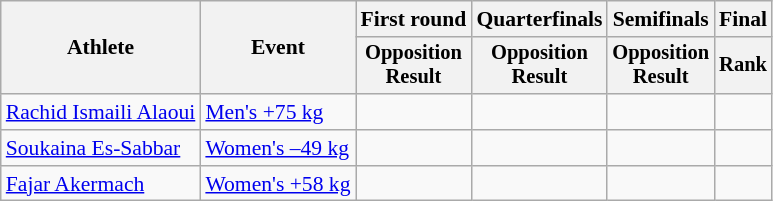<table class="wikitable" style="font-size:90%;">
<tr>
<th rowspan=2>Athlete</th>
<th rowspan=2>Event</th>
<th>First round</th>
<th>Quarterfinals</th>
<th>Semifinals</th>
<th colspan=2>Final</th>
</tr>
<tr style="font-size:95%">
<th>Opposition<br>Result</th>
<th>Opposition<br>Result</th>
<th>Opposition<br>Result</th>
<th>Rank</th>
</tr>
<tr align=center>
<td align=left><a href='#'>Rachid Ismaili Alaoui</a></td>
<td align=left><a href='#'>Men's +75 kg</a></td>
<td></td>
<td></td>
<td></td>
<td></td>
</tr>
<tr align=center>
<td align=left><a href='#'>Soukaina Es-Sabbar</a></td>
<td align=left><a href='#'>Women's –49 kg</a></td>
<td></td>
<td></td>
<td></td>
<td></td>
</tr>
<tr align=center>
<td align=left><a href='#'>Fajar Akermach</a></td>
<td align=left><a href='#'>Women's +58 kg</a></td>
<td></td>
<td></td>
<td></td>
<td></td>
</tr>
</table>
